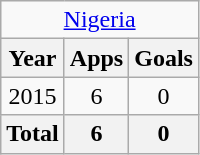<table class="wikitable" style="text-align:center">
<tr>
<td colspan=3><a href='#'>Nigeria</a></td>
</tr>
<tr>
<th>Year</th>
<th>Apps</th>
<th>Goals</th>
</tr>
<tr>
<td>2015</td>
<td>6</td>
<td>0</td>
</tr>
<tr>
<th>Total</th>
<th>6</th>
<th>0</th>
</tr>
</table>
